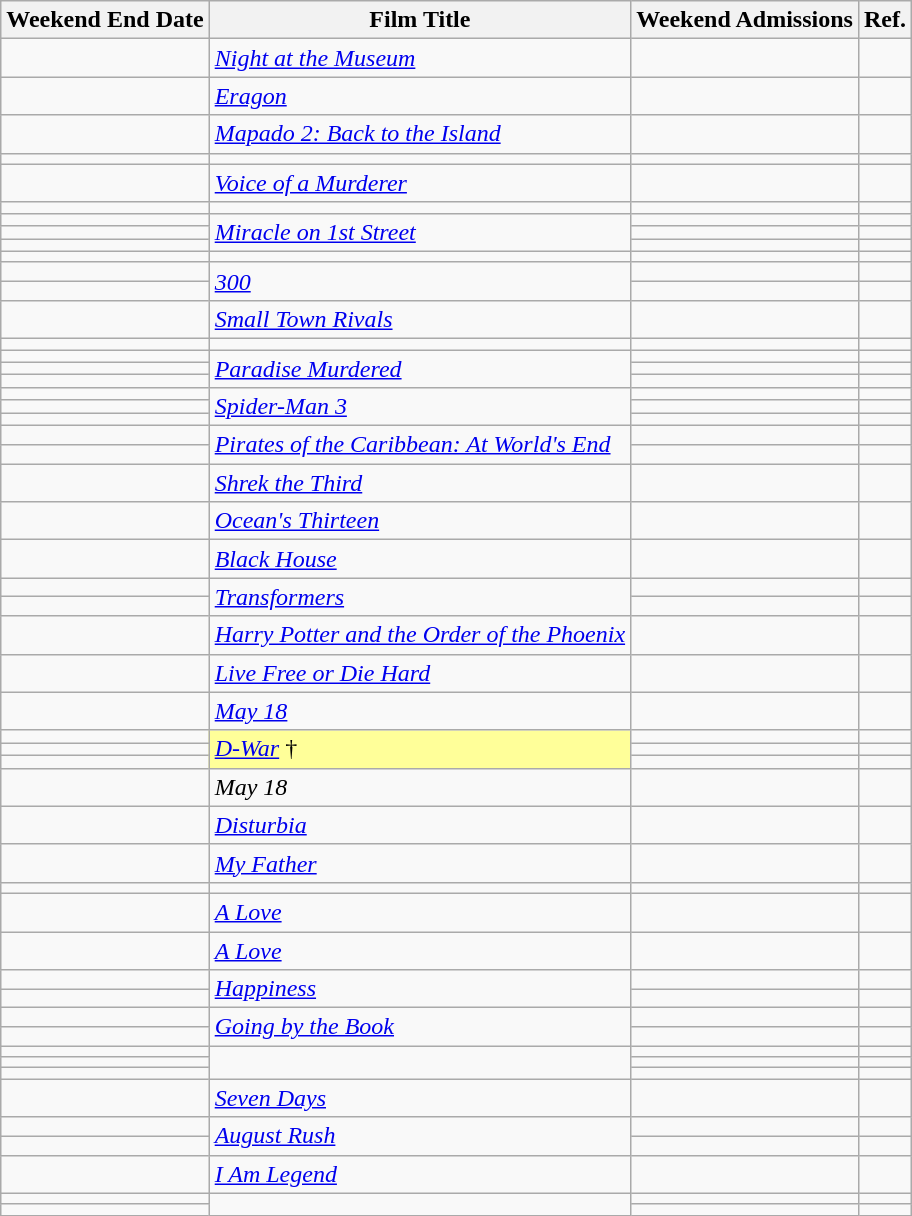<table class="wikitable sortable">
<tr>
<th>Weekend End Date</th>
<th>Film Title</th>
<th>Weekend Admissions</th>
<th class=unsortable>Ref.</th>
</tr>
<tr>
<td></td>
<td><em><a href='#'>Night at the Museum</a></em></td>
<td></td>
<td></td>
</tr>
<tr>
<td></td>
<td><em><a href='#'>Eragon</a></em></td>
<td></td>
<td></td>
</tr>
<tr>
<td></td>
<td><em><a href='#'>Mapado 2: Back to the Island</a></em></td>
<td></td>
<td></td>
</tr>
<tr>
<td></td>
<td><em></em></td>
<td></td>
<td></td>
</tr>
<tr>
<td></td>
<td><em><a href='#'>Voice of a Murderer</a></em></td>
<td></td>
<td></td>
</tr>
<tr>
<td></td>
<td><em></em></td>
<td></td>
<td></td>
</tr>
<tr>
<td></td>
<td rowspan="3"><em><a href='#'>Miracle on 1st Street</a></em></td>
<td></td>
<td></td>
</tr>
<tr>
<td></td>
<td></td>
<td></td>
</tr>
<tr>
<td></td>
<td></td>
<td></td>
</tr>
<tr>
<td></td>
<td><em></em></td>
<td></td>
<td></td>
</tr>
<tr>
<td></td>
<td rowspan="2"><em><a href='#'>300</a></em></td>
<td></td>
<td></td>
</tr>
<tr>
<td></td>
<td></td>
<td></td>
</tr>
<tr>
<td></td>
<td><em><a href='#'>Small Town Rivals</a></em></td>
<td></td>
<td></td>
</tr>
<tr>
<td></td>
<td><em></em></td>
<td></td>
<td></td>
</tr>
<tr>
<td></td>
<td rowspan="3"><em><a href='#'>Paradise Murdered</a></em></td>
<td></td>
<td></td>
</tr>
<tr>
<td></td>
<td></td>
<td></td>
</tr>
<tr>
<td></td>
<td></td>
<td></td>
</tr>
<tr>
<td></td>
<td rowspan="3"><em><a href='#'>Spider-Man 3</a></em></td>
<td></td>
<td></td>
</tr>
<tr>
<td></td>
<td></td>
<td></td>
</tr>
<tr>
<td></td>
<td></td>
<td></td>
</tr>
<tr>
<td></td>
<td rowspan="2"><em><a href='#'>Pirates of the Caribbean: At World's End</a></em></td>
<td></td>
<td></td>
</tr>
<tr>
<td></td>
<td></td>
<td></td>
</tr>
<tr>
<td></td>
<td><em><a href='#'>Shrek the Third</a></em></td>
<td></td>
<td></td>
</tr>
<tr>
<td></td>
<td><em><a href='#'>Ocean's Thirteen</a></em></td>
<td></td>
<td></td>
</tr>
<tr>
<td></td>
<td><em><a href='#'>Black House</a></em></td>
<td></td>
<td></td>
</tr>
<tr>
<td></td>
<td rowspan="2"><em><a href='#'>Transformers</a></em></td>
<td></td>
<td></td>
</tr>
<tr>
<td></td>
<td></td>
<td></td>
</tr>
<tr>
<td></td>
<td><em><a href='#'>Harry Potter and the Order of the Phoenix</a></em></td>
<td></td>
<td></td>
</tr>
<tr>
<td></td>
<td><em><a href='#'>Live Free or Die Hard</a></em></td>
<td></td>
<td></td>
</tr>
<tr>
<td></td>
<td><em><a href='#'>May 18</a></em></td>
<td></td>
<td></td>
</tr>
<tr>
<td></td>
<td rowspan="3" style="background-color:#FFFF99"><em><a href='#'>D-War</a></em> †</td>
<td></td>
<td></td>
</tr>
<tr>
<td></td>
<td></td>
<td></td>
</tr>
<tr>
<td></td>
<td></td>
<td></td>
</tr>
<tr>
<td></td>
<td><em>May 18</em></td>
<td></td>
<td></td>
</tr>
<tr>
<td></td>
<td><em><a href='#'>Disturbia</a></em></td>
<td></td>
<td></td>
</tr>
<tr>
<td></td>
<td><em><a href='#'>My Father</a></em></td>
<td></td>
<td></td>
</tr>
<tr>
<td></td>
<td><em></em></td>
<td></td>
<td></td>
</tr>
<tr>
<td></td>
<td><em><a href='#'>A Love</a></em></td>
<td></td>
<td></td>
</tr>
<tr>
<td></td>
<td><em><a href='#'>A Love</a></em></td>
<td></td>
<td></td>
</tr>
<tr>
<td></td>
<td rowspan="2"><em><a href='#'>Happiness</a></em></td>
<td></td>
<td></td>
</tr>
<tr>
<td></td>
<td></td>
<td></td>
</tr>
<tr>
<td></td>
<td rowspan="2"><em><a href='#'>Going by the Book</a></em></td>
<td></td>
<td></td>
</tr>
<tr>
<td></td>
<td></td>
<td></td>
</tr>
<tr>
<td></td>
<td rowspan="3"><em></em></td>
<td></td>
<td></td>
</tr>
<tr>
<td></td>
<td></td>
<td></td>
</tr>
<tr>
<td></td>
<td></td>
<td></td>
</tr>
<tr>
<td></td>
<td><em><a href='#'>Seven Days</a></em></td>
<td></td>
<td></td>
</tr>
<tr>
<td></td>
<td rowspan="2"><em><a href='#'>August Rush</a></em></td>
<td></td>
<td></td>
</tr>
<tr>
<td></td>
<td></td>
<td></td>
</tr>
<tr>
<td></td>
<td><em><a href='#'>I Am Legend</a></em></td>
<td></td>
<td></td>
</tr>
<tr>
<td></td>
<td rowspan="2"><em></em></td>
<td></td>
<td></td>
</tr>
<tr>
<td></td>
<td></td>
<td></td>
</tr>
</table>
